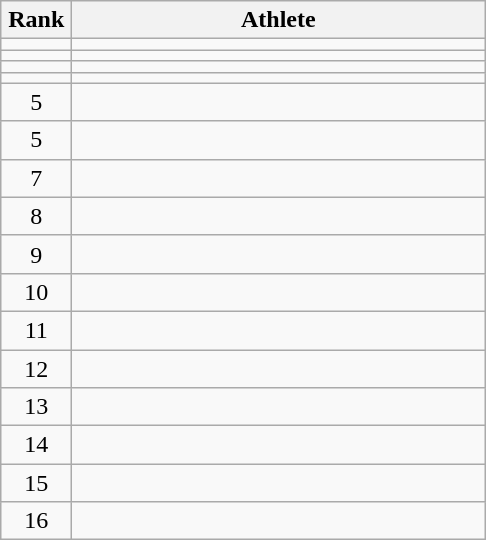<table class="wikitable" style="text-align: center;">
<tr>
<th width=40>Rank</th>
<th width=268>Athlete</th>
</tr>
<tr>
<td></td>
<td align="left"></td>
</tr>
<tr>
<td></td>
<td align="left"></td>
</tr>
<tr>
<td></td>
<td align="left"></td>
</tr>
<tr>
<td></td>
<td align="left"></td>
</tr>
<tr>
<td>5</td>
<td align="left"></td>
</tr>
<tr>
<td>5</td>
<td align="left"></td>
</tr>
<tr>
<td>7</td>
<td align="left"></td>
</tr>
<tr>
<td>8</td>
<td align="left"></td>
</tr>
<tr>
<td>9</td>
<td align="left"></td>
</tr>
<tr>
<td>10</td>
<td align="left"></td>
</tr>
<tr>
<td>11</td>
<td align="left"></td>
</tr>
<tr>
<td>12</td>
<td align="left"></td>
</tr>
<tr>
<td>13</td>
<td align="left"></td>
</tr>
<tr>
<td>14</td>
<td align="left"></td>
</tr>
<tr>
<td>15</td>
<td align="left"></td>
</tr>
<tr>
<td>16</td>
<td align="left"></td>
</tr>
</table>
